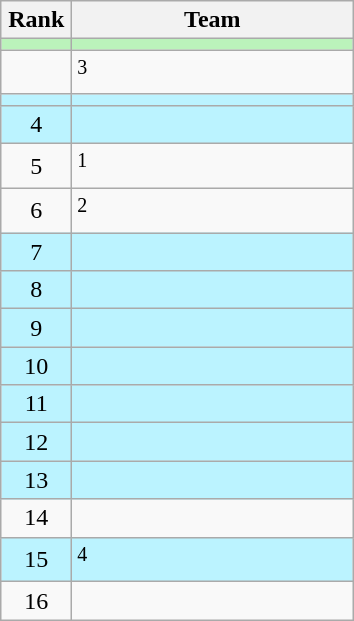<table class="wikitable" style="text-align: center;">
<tr>
<th width=40>Rank</th>
<th width=180>Team</th>
</tr>
<tr bgcolor=#bbf3bb>
<td></td>
<td align=left></td>
</tr>
<tr>
<td></td>
<td align=left><sup>3</sup></td>
</tr>
<tr bgcolor=#bbf3ff>
<td></td>
<td align=left></td>
</tr>
<tr bgcolor=#bbf3ff>
<td>4</td>
<td align=left></td>
</tr>
<tr>
<td>5</td>
<td align=left><sup>1</sup></td>
</tr>
<tr>
<td>6</td>
<td align=left><sup>2</sup></td>
</tr>
<tr bgcolor=#bbf3ff>
<td>7</td>
<td align=left></td>
</tr>
<tr bgcolor=#bbf3ff>
<td>8</td>
<td align=left></td>
</tr>
<tr bgcolor=#bbf3ff>
<td>9</td>
<td align=left></td>
</tr>
<tr bgcolor=#bbf3ff>
<td>10</td>
<td align=left></td>
</tr>
<tr bgcolor=#bbf3ff>
<td>11</td>
<td align=left></td>
</tr>
<tr bgcolor=#bbf3ff>
<td>12</td>
<td align=left></td>
</tr>
<tr bgcolor=#bbf3ff>
<td>13</td>
<td align=left></td>
</tr>
<tr>
<td>14</td>
<td align=left></td>
</tr>
<tr bgcolor=#bbf3ff>
<td>15</td>
<td align=left><sup>4</sup></td>
</tr>
<tr>
<td>16</td>
<td align=left></td>
</tr>
</table>
